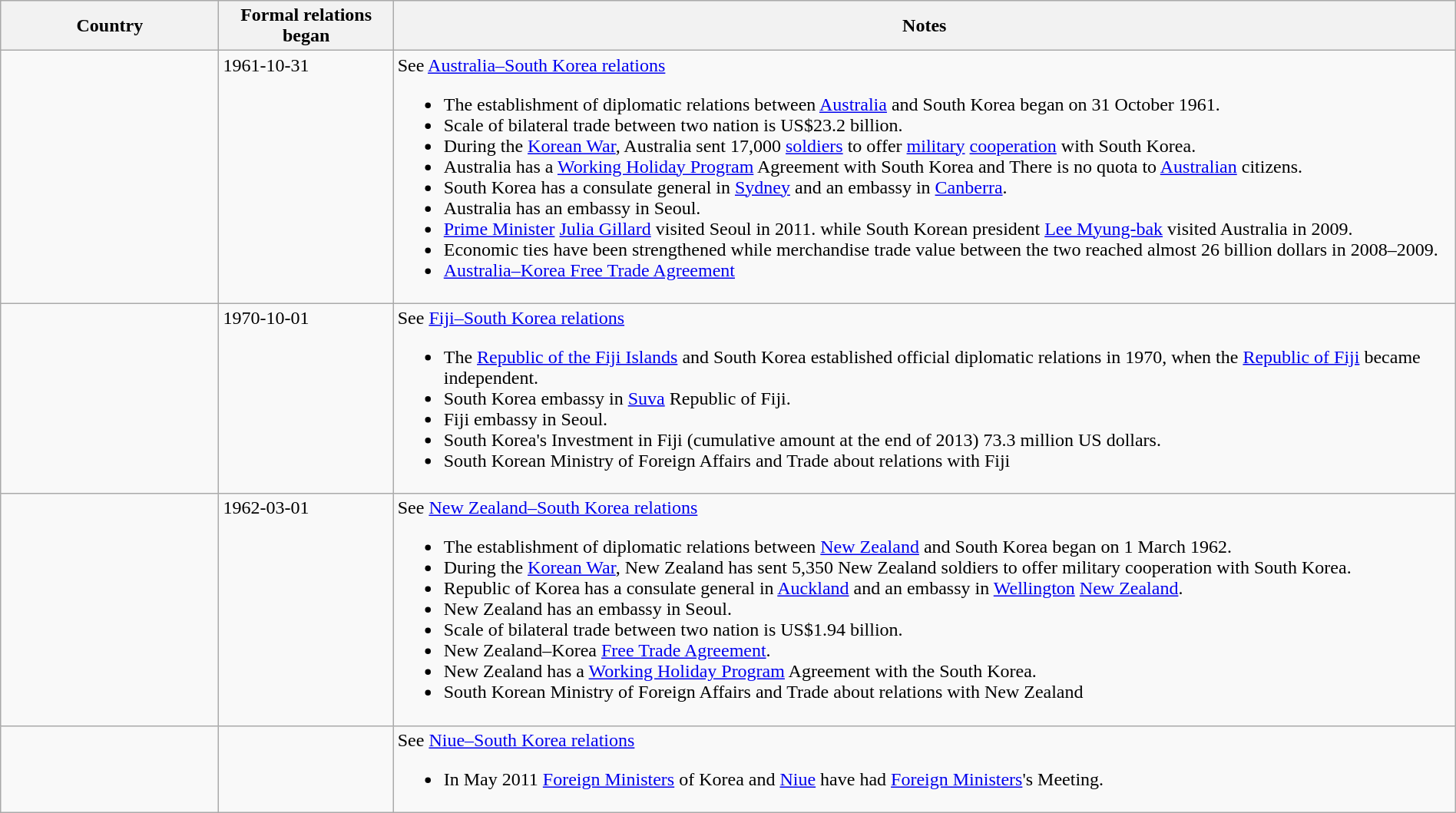<table class="wikitable sortable" style="width:100%; margin:auto;">
<tr>
<th style="width:15%;">Country</th>
<th style="width:12%;">Formal relations began</th>
<th>Notes</th>
</tr>
<tr valign="top">
<td></td>
<td>1961-10-31</td>
<td>See <a href='#'>Australia–South Korea relations</a><br><ul><li>The establishment of diplomatic relations between <a href='#'>Australia</a> and South Korea began on 31 October 1961.</li><li>Scale of bilateral trade between two nation is US$23.2 billion.</li><li>During the <a href='#'>Korean War</a>, Australia sent 17,000 <a href='#'>soldiers</a> to offer <a href='#'>military</a> <a href='#'>cooperation</a> with South Korea.</li><li>Australia has a <a href='#'>Working Holiday Program</a> Agreement with South Korea and There is no quota to <a href='#'>Australian</a> citizens.</li><li>South Korea has a consulate general in <a href='#'>Sydney</a> and an embassy in <a href='#'>Canberra</a>.</li><li>Australia has an embassy in Seoul.</li><li><a href='#'>Prime Minister</a> <a href='#'>Julia Gillard</a> visited Seoul in 2011. while South Korean president <a href='#'>Lee Myung-bak</a> visited Australia in 2009.</li><li>Economic ties have been strengthened while merchandise trade value between the two reached almost 26 billion dollars in 2008–2009.</li><li><a href='#'>Australia–Korea Free Trade Agreement</a></li></ul></td>
</tr>
<tr valign="top">
<td></td>
<td>1970-10-01</td>
<td>See <a href='#'>Fiji–South Korea relations</a><br><ul><li>The <a href='#'>Republic of the Fiji Islands</a> and South Korea established official diplomatic relations in 1970, when the <a href='#'>Republic of Fiji</a> became independent.</li><li>South Korea embassy in <a href='#'>Suva</a> Republic of Fiji.</li><li>Fiji embassy in Seoul.</li><li>South Korea's Investment in Fiji (cumulative amount at the end of 2013) 73.3 million US dollars.</li><li>South Korean Ministry of Foreign Affairs and Trade about relations with Fiji</li></ul></td>
</tr>
<tr valign="top">
<td></td>
<td>1962-03-01</td>
<td>See <a href='#'>New Zealand–South Korea relations</a><br><ul><li>The establishment of diplomatic relations between <a href='#'>New Zealand</a> and South Korea began on 1 March 1962.</li><li>During the <a href='#'>Korean War</a>, New Zealand has sent 5,350 New Zealand soldiers to offer military cooperation with South Korea.</li><li>Republic of Korea has a consulate general in <a href='#'>Auckland</a> and an embassy in <a href='#'>Wellington</a> <a href='#'>New Zealand</a>.</li><li>New Zealand has an embassy in Seoul.</li><li>Scale of bilateral trade between two nation is US$1.94 billion.</li><li>New Zealand–Korea <a href='#'>Free Trade Agreement</a>.</li><li>New Zealand has a <a href='#'>Working Holiday Program</a> Agreement with the South Korea.</li><li>South Korean Ministry of Foreign Affairs and Trade about relations with New Zealand</li></ul></td>
</tr>
<tr valign="top">
<td></td>
<td></td>
<td>See <a href='#'>Niue–South Korea relations</a><br><ul><li>In May 2011 <a href='#'>Foreign Ministers</a> of Korea and <a href='#'>Niue</a> have had <a href='#'>Foreign Ministers</a>'s Meeting.</li></ul></td>
</tr>
</table>
